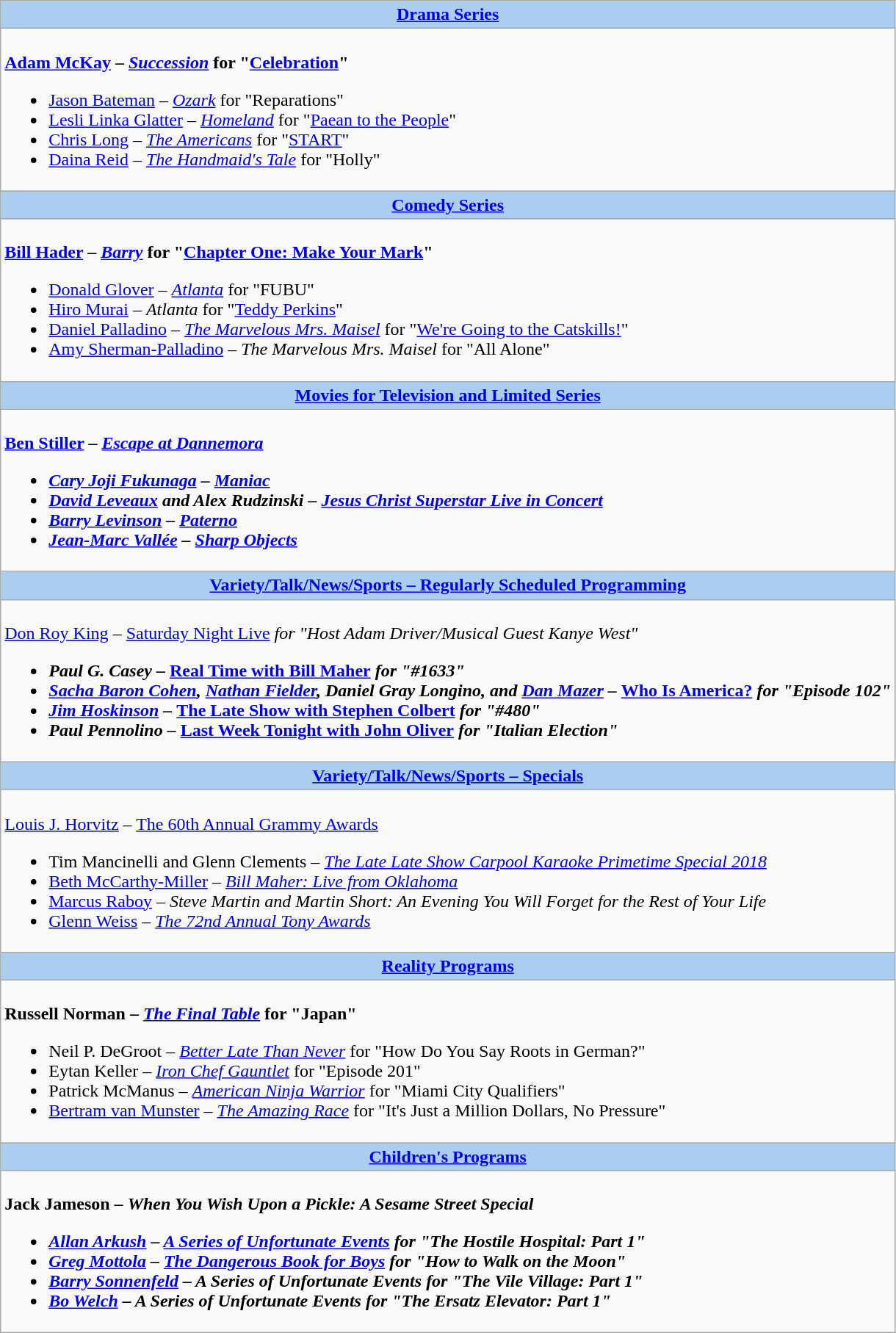<table class=wikitable style="width="100%">
<tr>
<th colspan="2" style="background:#abcdef;"><a href='#'>Drama Series</a></th>
</tr>
<tr>
<td colspan="2" style="vertical-align:top;"><br><strong><a href='#'>Adam McKay</a> – <em><a href='#'>Succession</a></em> for "<a href='#'>Celebration</a>"</strong><ul><li><a href='#'>Jason Bateman</a> – <em><a href='#'>Ozark</a></em> for "Reparations"</li><li><a href='#'>Lesli Linka Glatter</a> – <em><a href='#'>Homeland</a></em> for "<a href='#'>Paean to the People</a>"</li><li><a href='#'>Chris Long</a> – <em><a href='#'>The Americans</a></em> for "<a href='#'>START</a>"</li><li><a href='#'>Daina Reid</a> – <em><a href='#'>The Handmaid's Tale</a></em> for "Holly"</li></ul></td>
</tr>
<tr>
<th colspan="2" style="background:#abcdef;"><a href='#'>Comedy Series</a></th>
</tr>
<tr>
<td colspan="2" style="vertical-align:top;"><br><strong><a href='#'>Bill Hader</a> – <em><a href='#'>Barry</a></em> for "<a href='#'>Chapter One: Make Your Mark</a>"</strong><ul><li><a href='#'>Donald Glover</a> – <em><a href='#'>Atlanta</a></em> for "FUBU"</li><li><a href='#'>Hiro Murai</a> – <em>Atlanta</em> for "<a href='#'>Teddy Perkins</a>"</li><li><a href='#'>Daniel Palladino</a> – <em><a href='#'>The Marvelous Mrs. Maisel</a></em> for "<a href='#'>We're Going to the Catskills!</a>"</li><li><a href='#'>Amy Sherman-Palladino</a> – <em>The Marvelous Mrs. Maisel</em> for "All Alone"</li></ul></td>
</tr>
<tr>
<th colspan="2" style="background:#abcdef;"><a href='#'>Movies for Television and Limited Series</a></th>
</tr>
<tr>
<td colspan="2" style="vertical-align:top;"><br><strong><a href='#'>Ben Stiller</a> – <em><a href='#'>Escape at Dannemora</a><strong><em><ul><li><a href='#'>Cary Joji Fukunaga</a> – </em><a href='#'>Maniac</a><em></li><li><a href='#'>David Leveaux</a> and Alex Rudzinski – </em><a href='#'>Jesus Christ Superstar Live in Concert</a><em></li><li><a href='#'>Barry Levinson</a> – </em><a href='#'>Paterno</a><em></li><li><a href='#'>Jean-Marc Vallée</a> – </em><a href='#'>Sharp Objects</a><em></li></ul></td>
</tr>
<tr>
<th colspan="2" style="background:#abcdef;"><a href='#'>Variety/Talk/News/Sports – Regularly Scheduled Programming</a></th>
</tr>
<tr>
<td colspan="2" style="vertical-align:top;"><br></strong><a href='#'>Don Roy King</a> – </em><a href='#'>Saturday Night Live</a><em> for "Host Adam Driver/Musical Guest Kanye West"<strong><ul><li>Paul G. Casey – </em><a href='#'>Real Time with Bill Maher</a><em> for "#1633"</li><li><a href='#'>Sacha Baron Cohen</a>, <a href='#'>Nathan Fielder</a>, Daniel Gray Longino, and <a href='#'>Dan Mazer</a> – </em><a href='#'>Who Is America?</a><em> for "Episode 102"</li><li><a href='#'>Jim Hoskinson</a> – </em><a href='#'>The Late Show with Stephen Colbert</a><em> for "#480"</li><li>Paul Pennolino – </em><a href='#'>Last Week Tonight with John Oliver</a><em> for "Italian Election"</li></ul></td>
</tr>
<tr>
<th colspan="2" style="background:#abcdef;"><a href='#'>Variety/Talk/News/Sports – Specials</a></th>
</tr>
<tr>
<td colspan="2" style="vertical-align:top;"><br></strong><a href='#'>Louis J. Horvitz</a> – </em><a href='#'>The 60th Annual Grammy Awards</a></em></strong><ul><li>Tim Mancinelli and Glenn Clements – <em><a href='#'>The Late Late Show Carpool Karaoke Primetime Special 2018</a></em></li><li><a href='#'>Beth McCarthy-Miller</a> – <em><a href='#'>Bill Maher: Live from Oklahoma</a></em></li><li><a href='#'>Marcus Raboy</a> – <em>Steve Martin and Martin Short: An Evening You Will Forget for the Rest of Your Life</em></li><li><a href='#'>Glenn Weiss</a> – <em><a href='#'>The 72nd Annual Tony Awards</a></em></li></ul></td>
</tr>
<tr>
<th colspan="2" style="background:#abcdef;"><a href='#'>Reality Programs</a></th>
</tr>
<tr>
<td colspan="2" style="vertical-align:top;"><br><strong>Russell Norman – <em><a href='#'>The Final Table</a></em> for "Japan"</strong><ul><li>Neil P. DeGroot – <em><a href='#'>Better Late Than Never</a></em> for "How Do You Say Roots in German?"</li><li>Eytan Keller – <em><a href='#'>Iron Chef Gauntlet</a></em> for "Episode 201"</li><li>Patrick McManus – <em><a href='#'>American Ninja Warrior</a></em> for "Miami City Qualifiers"</li><li><a href='#'>Bertram van Munster</a> – <em><a href='#'>The Amazing Race</a></em> for "It's Just a Million Dollars, No Pressure"</li></ul></td>
</tr>
<tr>
<th colspan="2" style="background:#abcdef;"><a href='#'>Children's Programs</a></th>
</tr>
<tr>
<td colspan="2" style="vertical-align:top;"><br><strong>Jack Jameson – <em>When You Wish Upon a Pickle: A Sesame Street Special<strong><em><ul><li><a href='#'>Allan Arkush</a> – </em><a href='#'>A Series of Unfortunate Events</a><em> for "The Hostile Hospital: Part 1"</li><li><a href='#'>Greg Mottola</a> – </em><a href='#'>The Dangerous Book for Boys</a><em> for "How to Walk on the Moon"</li><li><a href='#'>Barry Sonnenfeld</a> – </em>A Series of Unfortunate Events<em> for "The Vile Village: Part 1"</li><li><a href='#'>Bo Welch</a> – </em>A Series of Unfortunate Events<em> for "The Ersatz Elevator: Part 1"</li></ul></td>
</tr>
</table>
